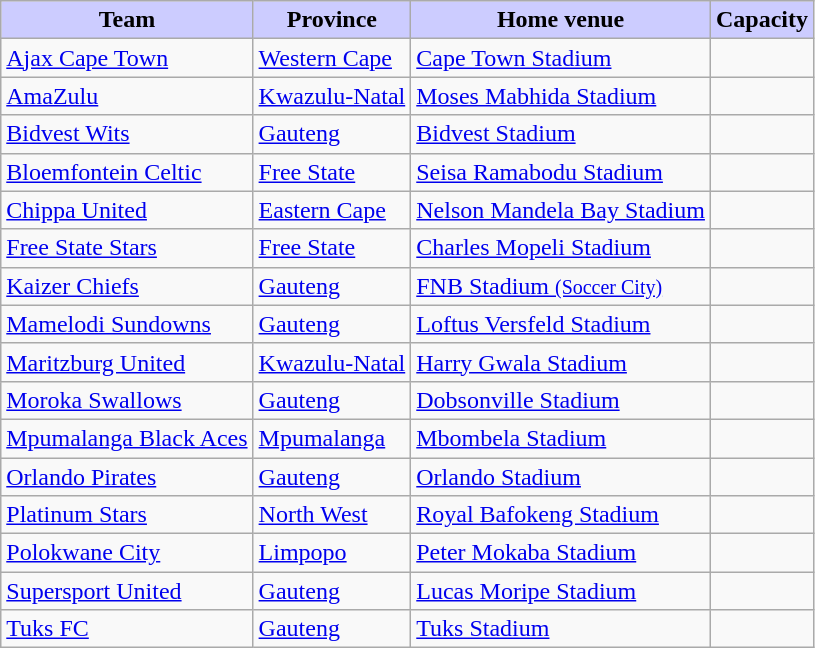<table class="wikitable sortable" style="text-align: left;">
<tr>
<th style=background:#ccccff;>Team</th>
<th style=background:#ccccff;>Province</th>
<th style=background:#ccccff;>Home venue</th>
<th style=background:#ccccff;>Capacity</th>
</tr>
<tr>
<td><a href='#'>Ajax Cape Town</a></td>
<td><a href='#'>Western Cape</a></td>
<td><a href='#'>Cape Town Stadium</a></td>
<td></td>
</tr>
<tr>
<td><a href='#'>AmaZulu</a></td>
<td><a href='#'>Kwazulu-Natal</a></td>
<td><a href='#'>Moses Mabhida Stadium</a></td>
<td></td>
</tr>
<tr>
<td><a href='#'>Bidvest Wits</a></td>
<td><a href='#'>Gauteng</a></td>
<td><a href='#'>Bidvest Stadium</a></td>
<td></td>
</tr>
<tr>
<td><a href='#'>Bloemfontein Celtic</a></td>
<td><a href='#'>Free State</a></td>
<td><a href='#'>Seisa Ramabodu Stadium</a></td>
<td></td>
</tr>
<tr>
<td><a href='#'>Chippa United</a></td>
<td><a href='#'>Eastern Cape</a></td>
<td><a href='#'>Nelson Mandela Bay Stadium</a></td>
<td></td>
</tr>
<tr>
<td><a href='#'>Free State Stars</a></td>
<td><a href='#'>Free State</a></td>
<td><a href='#'>Charles Mopeli Stadium</a></td>
<td></td>
</tr>
<tr>
<td><a href='#'>Kaizer Chiefs</a></td>
<td><a href='#'>Gauteng</a></td>
<td><a href='#'>FNB Stadium <small>(Soccer City)</small></a></td>
<td></td>
</tr>
<tr>
<td><a href='#'>Mamelodi Sundowns</a></td>
<td><a href='#'>Gauteng</a></td>
<td><a href='#'>Loftus Versfeld Stadium</a></td>
<td></td>
</tr>
<tr>
<td><a href='#'>Maritzburg United</a></td>
<td><a href='#'>Kwazulu-Natal</a></td>
<td><a href='#'>Harry Gwala Stadium</a></td>
<td></td>
</tr>
<tr>
<td><a href='#'>Moroka Swallows</a></td>
<td><a href='#'>Gauteng</a></td>
<td><a href='#'>Dobsonville Stadium</a></td>
<td></td>
</tr>
<tr>
<td><a href='#'>Mpumalanga Black Aces</a></td>
<td><a href='#'>Mpumalanga</a></td>
<td><a href='#'>Mbombela Stadium</a></td>
<td></td>
</tr>
<tr>
<td><a href='#'>Orlando Pirates</a></td>
<td><a href='#'>Gauteng</a></td>
<td><a href='#'>Orlando Stadium</a></td>
<td></td>
</tr>
<tr>
<td><a href='#'>Platinum Stars</a></td>
<td><a href='#'>North West</a></td>
<td><a href='#'>Royal Bafokeng Stadium</a></td>
<td></td>
</tr>
<tr>
<td><a href='#'>Polokwane City</a></td>
<td><a href='#'>Limpopo</a></td>
<td><a href='#'>Peter Mokaba Stadium</a></td>
<td></td>
</tr>
<tr>
<td><a href='#'>Supersport United</a></td>
<td><a href='#'>Gauteng</a></td>
<td><a href='#'>Lucas Moripe Stadium</a></td>
<td></td>
</tr>
<tr>
<td><a href='#'>Tuks FC</a></td>
<td><a href='#'>Gauteng</a></td>
<td><a href='#'>Tuks Stadium</a></td>
<td></td>
</tr>
</table>
